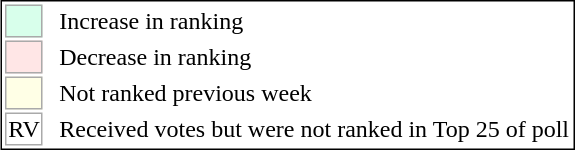<table style="border:1px solid black;" align=right>
<tr>
<td style="background:#D8FFEB; width:20px; border:1px solid #aaaaaa;"> </td>
<td rowspan=5> </td>
<td>Increase in ranking</td>
</tr>
<tr>
<td style="background:#FFE6E6; width:20px; border:1px solid #aaaaaa;"> </td>
<td>Decrease in ranking</td>
</tr>
<tr>
<td style="background:#FFFFE6; width:20px; border:1px solid #aaaaaa;"> </td>
<td>Not ranked previous week</td>
</tr>
<tr>
<td align=center style="width:20px; border:1px solid #aaaaaa; background:white;">RV</td>
<td>Received votes but were not ranked in Top 25 of poll</td>
</tr>
</table>
